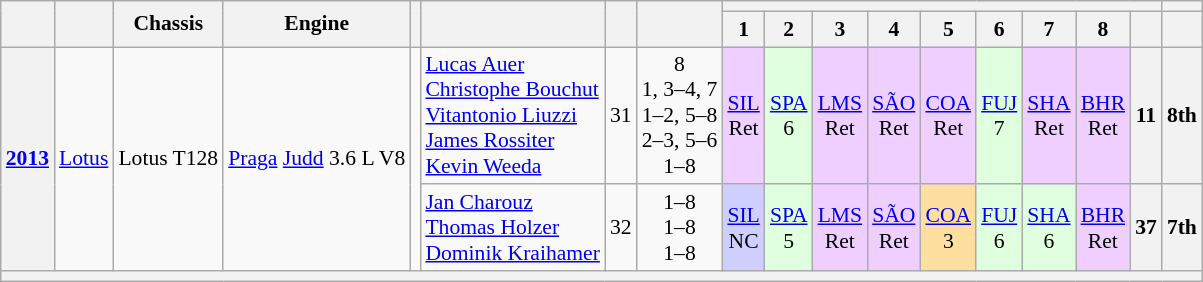<table class="wikitable" style="text-align:center; font-size:90%">
<tr>
<th rowspan="2"></th>
<th rowspan="2"></th>
<th rowspan="2">Chassis</th>
<th rowspan="2">Engine</th>
<th rowspan="2"></th>
<th rowspan="2"></th>
<th rowspan="2"></th>
<th rowspan="2"></th>
<th colspan="9"></th>
<th colspan="2"></th>
</tr>
<tr>
<th scope="col">1</th>
<th scope="col">2</th>
<th scope="col">3</th>
<th scope="col">4</th>
<th scope="col">5</th>
<th scope="col">6</th>
<th scope="col">7</th>
<th scope="col">8</th>
<th scope="col"></th>
<th scope="col"></th>
</tr>
<tr>
<th rowspan="2"><a href='#'>2013</a></th>
<td rowspan="2" align="left" style="border-left:0px"><a href='#'>Lotus</a></td>
<td rowspan="2">Lotus T128</td>
<td rowspan="2"><a href='#'>Praga</a> <a href='#'>Judd</a> 3.6 L V8</td>
<td rowspan="2"></td>
<td align="left " style="border-left:0px"><a href='#'>Lucas Auer</a><br><a href='#'>Christophe Bouchut</a><br><a href='#'>Vitantonio Liuzzi</a><br><a href='#'>James Rossiter</a><br><a href='#'>Kevin Weeda</a></td>
<td>31</td>
<td>8<br>1, 3–4, 7<br>1–2, 5–8<br>2–3, 5–6<br>1–8</td>
<td style="background:#EFCFFF;"><a href='#'>SIL</a><br>Ret</td>
<td style="background:#DFFFDF;"><a href='#'>SPA</a><br>6</td>
<td style="background:#EFCFFF;"><a href='#'>LMS</a><br>Ret</td>
<td style="background:#EFCFFF;"><a href='#'>SÃO</a><br>Ret</td>
<td style="background:#EFCFFF;"><a href='#'>COA</a><br>Ret</td>
<td style="background:#DFFFDF;"><a href='#'>FUJ</a><br>7</td>
<td style="background:#EFCFFF;"><a href='#'>SHA</a><br>Ret</td>
<td style="background:#EFCFFF;"><a href='#'>BHR</a><br>Ret</td>
<th>11</th>
<th>8th</th>
</tr>
<tr>
<td align="left " style="border-left:0px"><a href='#'>Jan Charouz</a><br><a href='#'>Thomas Holzer</a><br><a href='#'>Dominik Kraihamer</a></td>
<td>32</td>
<td>1–8<br>1–8<br>1–8</td>
<td style="background:#CFCFFF;"><a href='#'>SIL</a><br>NC</td>
<td style="background:#DFFFDF;"><a href='#'>SPA</a><br>5</td>
<td style="background:#EFCFFF;"><a href='#'>LMS</a><br>Ret</td>
<td style="background:#EFCFFF;"><a href='#'>SÃO</a><br>Ret</td>
<td style="background:#FFDF9F;"><a href='#'>COA</a><br>3</td>
<td style="background:#DFFFDF;"><a href='#'>FUJ</a><br>6</td>
<td style="background:#DFFFDF;"><a href='#'>SHA</a><br>6</td>
<td style="background:#EFCFFF;"><a href='#'>BHR</a><br>Ret</td>
<th>37</th>
<th>7th</th>
</tr>
<tr>
<th colspan="18"></th>
</tr>
</table>
